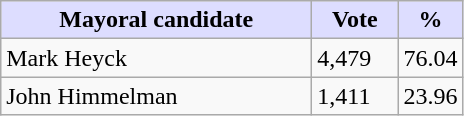<table class="wikitable">
<tr>
<th style="background:#ddf; width:200px;">Mayoral candidate</th>
<th style="background:#ddf; width:50px;">Vote</th>
<th style="background:#ddf; width:30px;">%</th>
</tr>
<tr>
<td>Mark Heyck</td>
<td>4,479</td>
<td>76.04</td>
</tr>
<tr>
<td>John Himmelman</td>
<td>1,411</td>
<td>23.96</td>
</tr>
</table>
